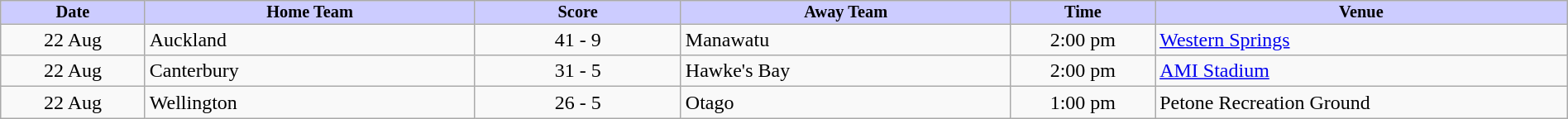<table class="wikitable" style="width:100%;">
<tr style="background:#ccf; font-size:85%; line-height:90%; text-align:center;">
<td style="width:7%; "><strong>Date</strong></td>
<td style="width:16%; "><strong>Home Team</strong></td>
<td style="width:10%; "><strong>Score</strong></td>
<td style="width:16%; "><strong>Away Team</strong></td>
<td style="width:7%; "><strong>Time</strong></td>
<td style="width:20%; "><strong>Venue</strong></td>
</tr>
<tr>
<td align=center>22 Aug</td>
<td> Auckland</td>
<td align=center>41 - 9</td>
<td> Manawatu</td>
<td align=center>2:00 pm</td>
<td><a href='#'>Western Springs</a></td>
</tr>
<tr>
<td align=center>22 Aug</td>
<td> Canterbury</td>
<td align=center>31 - 5</td>
<td> Hawke's Bay</td>
<td align=center>2:00 pm</td>
<td><a href='#'>AMI Stadium</a></td>
</tr>
<tr>
<td align=center>22 Aug</td>
<td> Wellington</td>
<td align=center>26 - 5</td>
<td> Otago</td>
<td align=center>1:00 pm</td>
<td>Petone Recreation Ground</td>
</tr>
</table>
